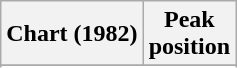<table class="wikitable sortable plainrowheaders">
<tr>
<th scope="col">Chart (1982)</th>
<th scope="col">Peak<br>position</th>
</tr>
<tr>
</tr>
<tr>
</tr>
<tr>
</tr>
</table>
